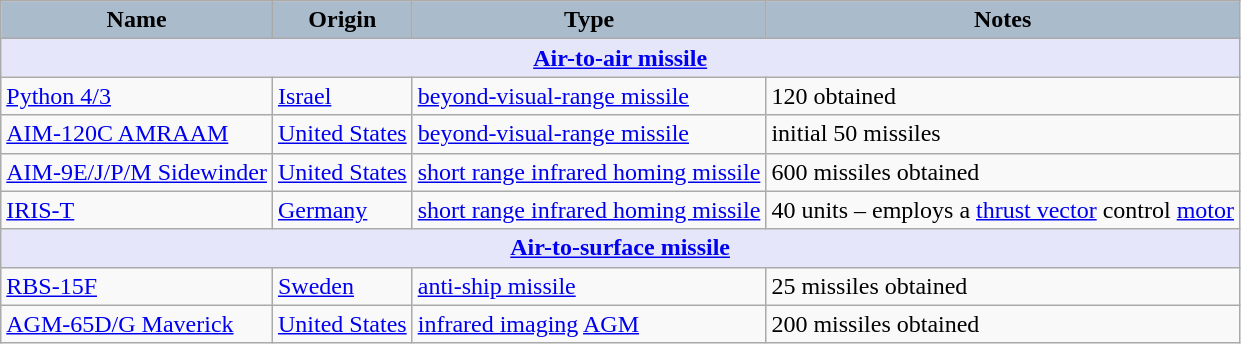<table class="wikitable">
<tr>
<th style="text-align:center; background:#aabccc;">Name</th>
<th style="text-align: center; background:#aabccc;">Origin</th>
<th style="text-align:l center; background:#aabccc;">Type</th>
<th style="text-align: center; background:#aabccc;">Notes</th>
</tr>
<tr>
<th style="align: center; background: lavender;" colspan="7"><a href='#'>Air-to-air missile</a></th>
</tr>
<tr>
<td><a href='#'>Python 4/3</a></td>
<td><a href='#'>Israel</a></td>
<td><a href='#'>beyond-visual-range missile</a></td>
<td>120 obtained</td>
</tr>
<tr>
<td><a href='#'>AIM-120C AMRAAM</a></td>
<td><a href='#'>United States</a></td>
<td><a href='#'>beyond-visual-range missile</a></td>
<td>initial 50 missiles</td>
</tr>
<tr>
<td><a href='#'>AIM-9E/J/P/M Sidewinder</a></td>
<td><a href='#'>United States</a></td>
<td><a href='#'>short range infrared homing missile</a></td>
<td>600 missiles obtained</td>
</tr>
<tr>
<td><a href='#'>IRIS-T</a></td>
<td><a href='#'>Germany</a></td>
<td><a href='#'>short range infrared homing missile</a></td>
<td>40 units – employs a <a href='#'>thrust vector</a> control <a href='#'>motor</a></td>
</tr>
<tr>
<th style="align: center; background: lavender;" colspan="7"><a href='#'>Air-to-surface missile</a></th>
</tr>
<tr>
<td><a href='#'>RBS-15F</a></td>
<td><a href='#'>Sweden</a></td>
<td><a href='#'>anti-ship missile</a></td>
<td>25 missiles obtained</td>
</tr>
<tr>
<td><a href='#'>AGM-65D/G Maverick</a></td>
<td><a href='#'>United States</a></td>
<td><a href='#'>infrared imaging</a> <a href='#'>AGM</a></td>
<td>200 missiles obtained</td>
</tr>
</table>
